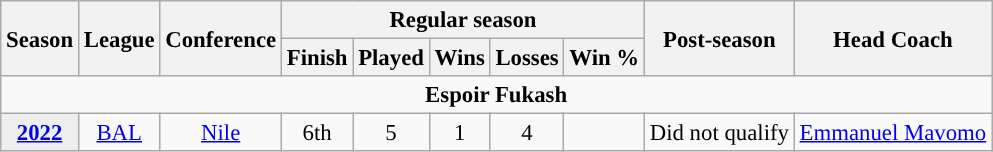<table class="wikitable" style="font-size:95%; text-align:center">
<tr>
<th rowspan=2>Season</th>
<th rowspan=2>League</th>
<th rowspan=2>Conference</th>
<th colspan=5>Regular season</th>
<th rowspan=2>Post-season</th>
<th rowspan=2>Head Coach</th>
</tr>
<tr>
<th>Finish</th>
<th>Played</th>
<th>Wins</th>
<th>Losses</th>
<th>Win %</th>
</tr>
<tr>
<td colspan="12" align="center"><strong>Espoir Fukash</strong></td>
</tr>
<tr>
<th style="background:#eee;"><a href='#'>2022</a></th>
<td style="text-align:center;"><a href='#'>BAL</a></td>
<td style="text-align:center;"><a href='#'>Nile</a></td>
<td style="text-align:center;">6th</td>
<td style="text-align:center;">5</td>
<td style="text-align:center;">1</td>
<td style="text-align:center;">4</td>
<td style="text-align:center;"></td>
<td style="text-align:center;">Did not qualify</td>
<td style="text-align:center;"><a href='#'>Emmanuel Mavomo</a></td>
</tr>
</table>
